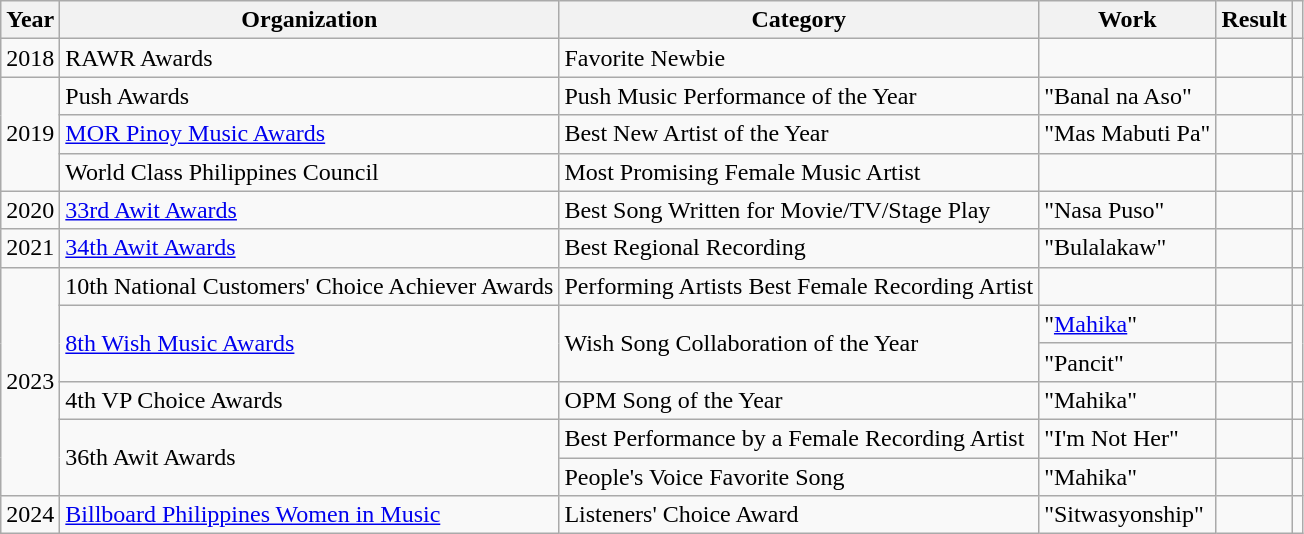<table class="wikitable sortable">
<tr>
<th>Year</th>
<th>Organization</th>
<th>Category</th>
<th>Work</th>
<th>Result</th>
<th class="unsortable"></th>
</tr>
<tr>
<td>2018</td>
<td>RAWR Awards</td>
<td>Favorite Newbie</td>
<td></td>
<td></td>
<td></td>
</tr>
<tr>
<td rowspan="3">2019</td>
<td>Push Awards</td>
<td>Push Music Performance of the Year</td>
<td>"Banal na Aso"</td>
<td></td>
<td style="text-align: center;"></td>
</tr>
<tr>
<td><a href='#'> MOR Pinoy Music Awards</a></td>
<td>Best New Artist of the Year</td>
<td>"Mas Mabuti Pa"</td>
<td></td>
<td style="text-align: center;"></td>
</tr>
<tr>
<td>World Class Philippines Council</td>
<td>Most Promising Female Music Artist</td>
<td></td>
<td></td>
<td style="text-align: center;"></td>
</tr>
<tr>
<td>2020</td>
<td><a href='#'>33rd Awit Awards</a></td>
<td>Best Song Written for Movie/TV/Stage Play</td>
<td>"Nasa Puso"</td>
<td></td>
<td style="text-align: center;"></td>
</tr>
<tr>
<td>2021</td>
<td><a href='#'>34th Awit Awards</a></td>
<td>Best Regional Recording</td>
<td>"Bulalakaw" </td>
<td></td>
<td style="text-align: center;"></td>
</tr>
<tr>
<td rowspan="6">2023</td>
<td>10th National Customers' Choice Achiever Awards</td>
<td>Performing Artists Best Female Recording Artist</td>
<td></td>
<td></td>
<td style="text-align: center;"></td>
</tr>
<tr>
<td rowspan="2"><a href='#'>8th Wish Music Awards</a></td>
<td rowspan="2">Wish Song Collaboration of the Year</td>
<td>"<a href='#'>Mahika</a>" </td>
<td></td>
<td rowspan="2" style="text-align: center;"></td>
</tr>
<tr>
<td>"Pancit" </td>
<td></td>
</tr>
<tr>
<td>4th VP Choice Awards</td>
<td>OPM Song of the Year</td>
<td>"Mahika" </td>
<td></td>
<td style="text-align: center;"></td>
</tr>
<tr>
<td rowspan="2">36th Awit Awards</td>
<td>Best Performance by a Female Recording Artist</td>
<td>"I'm Not Her"</td>
<td></td>
<td style="text-align: center;"></td>
</tr>
<tr>
<td>People's Voice Favorite Song</td>
<td>"Mahika" </td>
<td></td>
<td style="text-align: center;"></td>
</tr>
<tr>
<td>2024</td>
<td><a href='#'>Billboard Philippines Women in Music</a></td>
<td>Listeners' Choice Award</td>
<td>"Sitwasyonship"</td>
<td></td>
<td style="text-align: center;"></td>
</tr>
</table>
